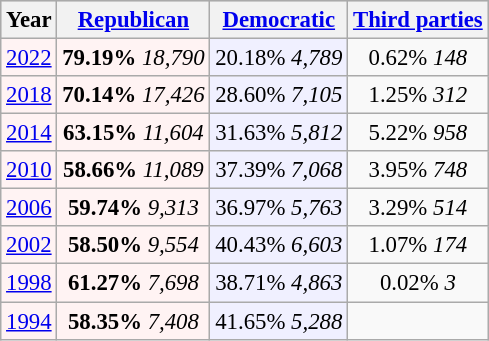<table class="wikitable" style="font-size:95%;">
<tr bgcolor=lightgrey>
<th>Year</th>
<th><a href='#'>Republican</a></th>
<th><a href='#'>Democratic</a></th>
<th><a href='#'>Third parties</a></th>
</tr>
<tr>
<td align="center" bgcolor="#fff3f3"><a href='#'>2022</a></td>
<td align="center" bgcolor="#fff3f3"><strong>79.19%</strong> <em>18,790</em></td>
<td align="center" bgcolor="#f0f0ff">20.18% <em>4,789</em></td>
<td align="center">0.62% <em>148</em></td>
</tr>
<tr>
<td align="center" bgcolor="#fff3f3"><a href='#'>2018</a></td>
<td align="center" bgcolor="#fff3f3"><strong>70.14%</strong> <em>17,426</em></td>
<td align="center" bgcolor="#f0f0ff">28.60% <em>7,105</em></td>
<td align="center">1.25% <em>312</em></td>
</tr>
<tr>
<td align="center" bgcolor="#fff3f3"><a href='#'>2014</a></td>
<td align="center" bgcolor="#fff3f3"><strong>63.15%</strong> <em>11,604</em></td>
<td align="center" bgcolor="#f0f0ff">31.63% <em>5,812</em></td>
<td align="center">5.22% <em>958</em></td>
</tr>
<tr>
<td align="center" bgcolor="#fff3f3"><a href='#'>2010</a></td>
<td align="center" bgcolor="#fff3f3"><strong>58.66%</strong> <em>11,089</em></td>
<td align="center" bgcolor="#f0f0ff">37.39% <em>7,068</em></td>
<td align="center">3.95% <em>748</em></td>
</tr>
<tr>
<td align="center" bgcolor="#fff3f3"><a href='#'>2006</a></td>
<td align="center" bgcolor="#fff3f3"><strong>59.74%</strong> <em>9,313</em></td>
<td align="center" bgcolor="#f0f0ff">36.97% <em>5,763</em></td>
<td align="center">3.29% <em>514</em></td>
</tr>
<tr>
<td align="center" bgcolor="#fff3f3"><a href='#'>2002</a></td>
<td align="center" bgcolor="#fff3f3"><strong>58.50%</strong> <em>9,554</em></td>
<td align="center" bgcolor="#f0f0ff">40.43% <em>6,603</em></td>
<td align="center">1.07% <em>174</em></td>
</tr>
<tr>
<td align="center" bgcolor="#fff3f3"><a href='#'>1998</a></td>
<td align="center" bgcolor="#fff3f3"><strong>61.27%</strong> <em>7,698</em></td>
<td align="center" bgcolor="#f0f0ff">38.71% <em>4,863</em></td>
<td align="center">0.02% <em>3</em></td>
</tr>
<tr>
<td align="center" bgcolor="#fff3f3"><a href='#'>1994</a></td>
<td align="center" bgcolor="#fff3f3"><strong>58.35%</strong> <em>7,408</em></td>
<td align="center" bgcolor="#f0f0ff">41.65% <em>5,288</em></td>
<td align="center"></td>
</tr>
</table>
